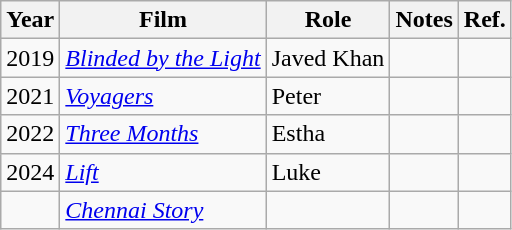<table class="wikitable sortable">
<tr>
<th>Year</th>
<th>Film</th>
<th>Role</th>
<th>Notes</th>
<th>Ref.</th>
</tr>
<tr>
<td>2019</td>
<td><em><a href='#'>Blinded by the Light</a></em></td>
<td>Javed Khan</td>
<td></td>
<td></td>
</tr>
<tr>
<td>2021</td>
<td><em><a href='#'>Voyagers</a></em></td>
<td>Peter</td>
<td></td>
<td></td>
</tr>
<tr>
<td>2022</td>
<td><em><a href='#'>Three Months</a></em></td>
<td>Estha</td>
<td></td>
<td></td>
</tr>
<tr>
<td>2024</td>
<td><em><a href='#'>Lift</a></em></td>
<td>Luke</td>
<td></td>
<td></td>
</tr>
<tr>
<td></td>
<td><em><a href='#'>Chennai Story </a></em></td>
<td></td>
<td></td>
<td></td>
</tr>
</table>
